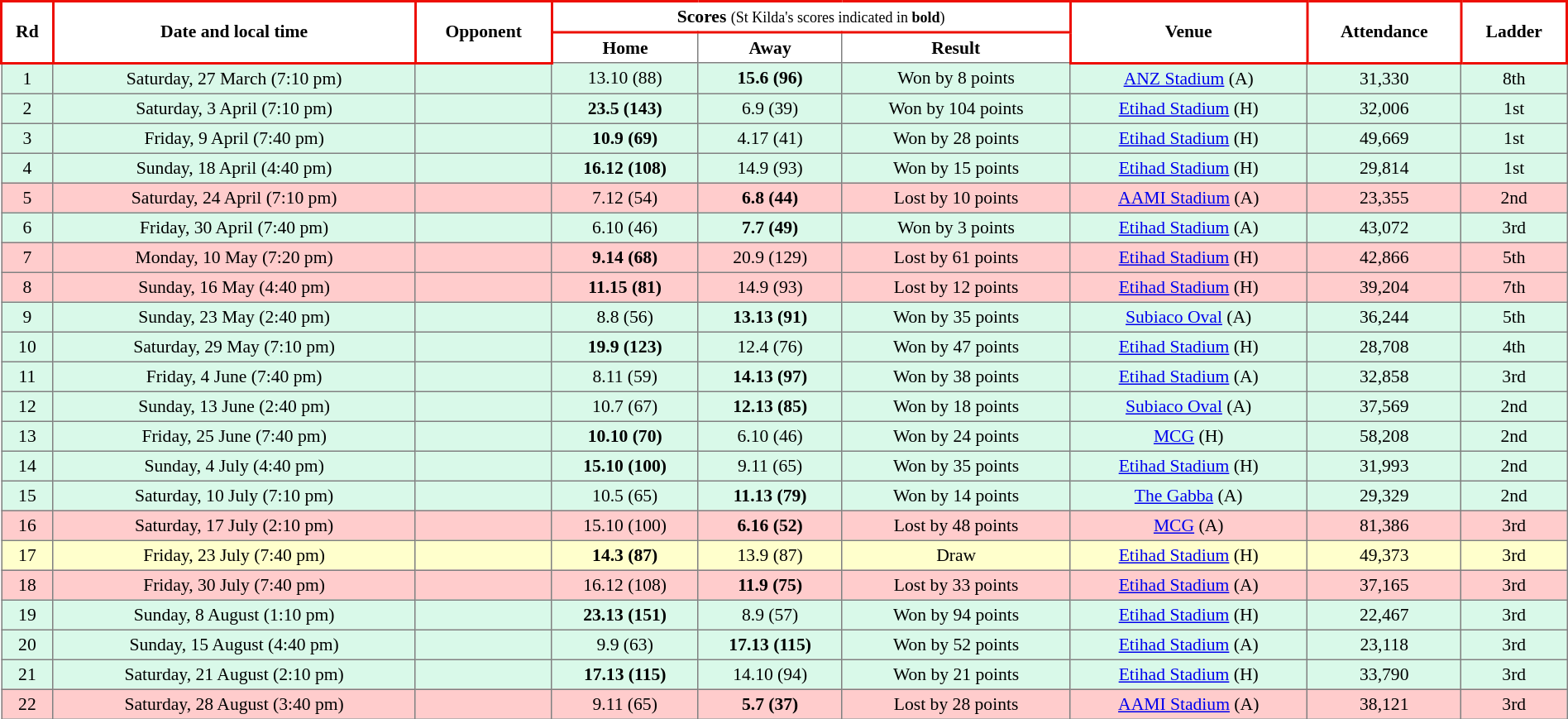<table border="1" cellpadding="3" cellspacing="0" style="border-collapse:collapse; font-size:90%; text-align:center; width:100%;">
<tr style="background:white; color: black;">
<td rowspan=2 style="border: solid #ED0F05 2px;"><strong>Rd</strong></td>
<td rowspan=2 style="border: solid #ED0F05 2px;"><strong>Date and local time</strong></td>
<td rowspan=2 style="border: solid #ED0F05 2px;"><strong>Opponent</strong></td>
<td colspan=3 style="border: solid #ED0F05 2px;"><strong>Scores</strong> <small>(St Kilda's scores indicated in <strong>bold</strong>)</small></td>
<td rowspan=2 style="border: solid #ED0F05 2px;"><strong>Venue</strong></td>
<td rowspan=2 style="border: solid #ED0F05 2px;"><strong>Attendance</strong></td>
<td rowspan=2 style="border: solid #ED0F05 2px;"><strong>Ladder</strong></td>
</tr>
<tr>
<th><span>Home</span></th>
<th><span>Away</span></th>
<th><span>Result</span></th>
</tr>
<tr style="background:#d9f9e9">
<td>1</td>
<td>Saturday, 27 March (7:10 pm)</td>
<td></td>
<td>13.10 (88)</td>
<td><strong>15.6 (96)</strong></td>
<td>Won by 8 points</td>
<td><a href='#'>ANZ Stadium</a> (A)</td>
<td>31,330</td>
<td>8th</td>
</tr>
<tr style="background:#d9f9e9">
<td>2</td>
<td>Saturday, 3 April (7:10 pm)</td>
<td></td>
<td><strong>23.5 (143)</strong></td>
<td>6.9 (39)</td>
<td>Won by 104 points</td>
<td><a href='#'>Etihad Stadium</a> (H)</td>
<td>32,006</td>
<td>1st</td>
</tr>
<tr style="background:#d9f9e9">
<td>3</td>
<td>Friday, 9 April (7:40 pm)</td>
<td></td>
<td><strong>10.9 (69)</strong></td>
<td>4.17 (41)</td>
<td>Won by 28 points</td>
<td><a href='#'>Etihad Stadium</a> (H)</td>
<td>49,669</td>
<td>1st</td>
</tr>
<tr style="background:#d9f9e9">
<td>4</td>
<td>Sunday, 18 April (4:40 pm)</td>
<td></td>
<td><strong>16.12 (108)</strong></td>
<td>14.9 (93)</td>
<td>Won by 15 points</td>
<td><a href='#'>Etihad Stadium</a> (H)</td>
<td>29,814</td>
<td>1st</td>
</tr>
<tr style="background:#fcc;">
<td>5</td>
<td>Saturday, 24 April (7:10 pm)</td>
<td></td>
<td>7.12 (54)</td>
<td><strong>6.8 (44)</strong></td>
<td>Lost by 10 points</td>
<td><a href='#'>AAMI Stadium</a> (A)</td>
<td>23,355</td>
<td>2nd</td>
</tr>
<tr style="background:#d9f9e9">
<td>6</td>
<td>Friday, 30 April (7:40 pm)</td>
<td></td>
<td>6.10 (46)</td>
<td><strong>7.7 (49)</strong></td>
<td>Won by 3 points</td>
<td><a href='#'>Etihad Stadium</a> (A)</td>
<td>43,072</td>
<td>3rd</td>
</tr>
<tr style="background:#fcc;">
<td>7</td>
<td>Monday, 10 May (7:20 pm)</td>
<td></td>
<td><strong>9.14 (68)</strong></td>
<td>20.9 (129)</td>
<td>Lost by 61 points</td>
<td><a href='#'>Etihad Stadium</a> (H)</td>
<td>42,866</td>
<td>5th</td>
</tr>
<tr style="background:#fcc;">
<td>8</td>
<td>Sunday, 16 May (4:40 pm)</td>
<td></td>
<td><strong>11.15 (81)</strong></td>
<td>14.9 (93)</td>
<td>Lost by 12 points</td>
<td><a href='#'>Etihad Stadium</a> (H)</td>
<td>39,204</td>
<td>7th</td>
</tr>
<tr style="background:#d9f9e9">
<td>9</td>
<td>Sunday, 23 May (2:40 pm)</td>
<td></td>
<td>8.8 (56)</td>
<td><strong>13.13 (91)</strong></td>
<td>Won by 35 points</td>
<td><a href='#'>Subiaco Oval</a> (A)</td>
<td>36,244</td>
<td>5th</td>
</tr>
<tr style="background:#d9f9e9">
<td>10</td>
<td>Saturday, 29 May (7:10 pm)</td>
<td></td>
<td><strong>19.9 (123)</strong></td>
<td>12.4 (76)</td>
<td>Won by 47 points</td>
<td><a href='#'>Etihad Stadium</a> (H)</td>
<td>28,708</td>
<td>4th</td>
</tr>
<tr style="background:#d9f9e9">
<td>11</td>
<td>Friday, 4 June (7:40 pm)</td>
<td></td>
<td>8.11 (59)</td>
<td><strong>14.13 (97)</strong></td>
<td>Won by 38 points</td>
<td><a href='#'>Etihad Stadium</a> (A)</td>
<td>32,858</td>
<td>3rd</td>
</tr>
<tr style="background:#d9f9e9">
<td>12</td>
<td>Sunday, 13 June (2:40 pm)</td>
<td></td>
<td>10.7 (67)</td>
<td><strong>12.13 (85)</strong></td>
<td>Won by 18 points</td>
<td><a href='#'>Subiaco Oval</a> (A)</td>
<td>37,569</td>
<td>2nd</td>
</tr>
<tr style="background:#d9f9e9">
<td>13</td>
<td>Friday, 25 June (7:40 pm)</td>
<td></td>
<td><strong>10.10 (70)</strong></td>
<td>6.10 (46)</td>
<td>Won by 24 points</td>
<td><a href='#'>MCG</a> (H)</td>
<td>58,208</td>
<td>2nd</td>
</tr>
<tr style="background:#d9f9e9">
<td>14</td>
<td>Sunday, 4 July (4:40 pm)</td>
<td></td>
<td><strong>15.10 (100)</strong></td>
<td>9.11 (65)</td>
<td>Won by 35 points</td>
<td><a href='#'>Etihad Stadium</a> (H)</td>
<td>31,993</td>
<td>2nd</td>
</tr>
<tr style="background:#d9f9e9">
<td>15</td>
<td>Saturday, 10 July (7:10 pm)</td>
<td></td>
<td>10.5 (65)</td>
<td><strong>11.13 (79)</strong></td>
<td>Won by 14 points</td>
<td><a href='#'>The Gabba</a> (A)</td>
<td>29,329</td>
<td>2nd</td>
</tr>
<tr style="background:#fcc;">
<td>16</td>
<td>Saturday, 17 July (2:10 pm)</td>
<td></td>
<td>15.10 (100)</td>
<td><strong>6.16 (52)</strong></td>
<td>Lost by 48 points</td>
<td><a href='#'>MCG</a> (A)</td>
<td>81,386</td>
<td>3rd</td>
</tr>
<tr style="background:#ffc;">
<td>17</td>
<td>Friday, 23 July (7:40 pm)</td>
<td></td>
<td><strong>14.3 (87)</strong></td>
<td>13.9 (87)</td>
<td>Draw</td>
<td><a href='#'>Etihad Stadium</a> (H)</td>
<td>49,373</td>
<td>3rd</td>
</tr>
<tr style="background:#fcc;">
<td>18</td>
<td>Friday, 30 July (7:40 pm)</td>
<td></td>
<td>16.12 (108)</td>
<td><strong>11.9 (75)</strong></td>
<td>Lost by 33 points</td>
<td><a href='#'>Etihad Stadium</a> (A)</td>
<td>37,165</td>
<td>3rd</td>
</tr>
<tr style="background:#d9f9e9">
<td>19</td>
<td>Sunday, 8 August (1:10 pm)</td>
<td></td>
<td><strong>23.13 (151)</strong></td>
<td>8.9 (57)</td>
<td>Won by 94 points</td>
<td><a href='#'>Etihad Stadium</a> (H)</td>
<td>22,467</td>
<td>3rd</td>
</tr>
<tr style="background:#d9f9e9">
<td>20</td>
<td>Sunday, 15 August (4:40 pm)</td>
<td></td>
<td>9.9 (63)</td>
<td><strong>17.13 (115)</strong></td>
<td>Won by 52 points</td>
<td><a href='#'>Etihad Stadium</a> (A)</td>
<td>23,118</td>
<td>3rd</td>
</tr>
<tr style="background:#d9f9e9">
<td>21</td>
<td>Saturday, 21 August (2:10 pm)</td>
<td></td>
<td><strong>17.13 (115)</strong></td>
<td>14.10 (94)</td>
<td>Won by 21 points</td>
<td><a href='#'>Etihad Stadium</a> (H)</td>
<td>33,790</td>
<td>3rd</td>
</tr>
<tr style="background:#fcc;">
<td>22</td>
<td>Saturday, 28 August (3:40 pm)</td>
<td></td>
<td>9.11 (65)</td>
<td><strong>5.7 (37)</strong></td>
<td>Lost by 28 points</td>
<td><a href='#'>AAMI Stadium</a> (A)</td>
<td>38,121</td>
<td>3rd</td>
</tr>
</table>
